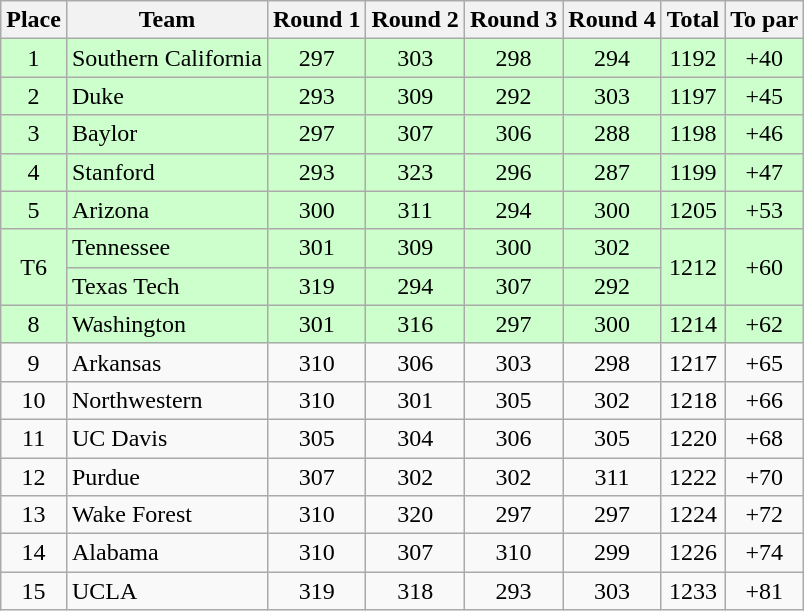<table class="wikitable" style="text-align:center">
<tr>
<th>Place</th>
<th>Team</th>
<th>Round 1</th>
<th>Round 2</th>
<th>Round 3</th>
<th>Round 4</th>
<th>Total</th>
<th>To par</th>
</tr>
<tr style="background:#ccffcc;">
<td>1</td>
<td align=left>Southern California</td>
<td>297</td>
<td>303</td>
<td>298</td>
<td>294</td>
<td>1192</td>
<td>+40</td>
</tr>
<tr style="background:#ccffcc;">
<td>2</td>
<td align=left>Duke</td>
<td>293</td>
<td>309</td>
<td>292</td>
<td>303</td>
<td>1197</td>
<td>+45</td>
</tr>
<tr style="background:#ccffcc;">
<td>3</td>
<td align=left>Baylor</td>
<td>297</td>
<td>307</td>
<td>306</td>
<td>288</td>
<td>1198</td>
<td>+46</td>
</tr>
<tr style="background:#ccffcc;">
<td>4</td>
<td align=left>Stanford</td>
<td>293</td>
<td>323</td>
<td>296</td>
<td>287</td>
<td>1199</td>
<td>+47</td>
</tr>
<tr style="background:#ccffcc;">
<td>5</td>
<td align=left>Arizona</td>
<td>300</td>
<td>311</td>
<td>294</td>
<td>300</td>
<td>1205</td>
<td>+53</td>
</tr>
<tr style="background:#ccffcc;">
<td rowspan=2>T6</td>
<td align=left>Tennessee</td>
<td>301</td>
<td>309</td>
<td>300</td>
<td>302</td>
<td rowspan=2>1212</td>
<td rowspan=2>+60</td>
</tr>
<tr style="background:#ccffcc;">
<td align=left>Texas Tech</td>
<td>319</td>
<td>294</td>
<td>307</td>
<td>292</td>
</tr>
<tr style="background:#ccffcc;">
<td>8</td>
<td align=left>Washington</td>
<td>301</td>
<td>316</td>
<td>297</td>
<td>300</td>
<td>1214</td>
<td>+62</td>
</tr>
<tr>
<td>9</td>
<td align=left>Arkansas</td>
<td>310</td>
<td>306</td>
<td>303</td>
<td>298</td>
<td>1217</td>
<td>+65</td>
</tr>
<tr>
<td>10</td>
<td align=left>Northwestern</td>
<td>310</td>
<td>301</td>
<td>305</td>
<td>302</td>
<td>1218</td>
<td>+66</td>
</tr>
<tr>
<td>11</td>
<td align=left>UC Davis</td>
<td>305</td>
<td>304</td>
<td>306</td>
<td>305</td>
<td>1220</td>
<td>+68</td>
</tr>
<tr>
<td>12</td>
<td align=left>Purdue</td>
<td>307</td>
<td>302</td>
<td>302</td>
<td>311</td>
<td>1222</td>
<td>+70</td>
</tr>
<tr>
<td>13</td>
<td align=left>Wake Forest</td>
<td>310</td>
<td>320</td>
<td>297</td>
<td>297</td>
<td>1224</td>
<td>+72</td>
</tr>
<tr>
<td>14</td>
<td align=left>Alabama</td>
<td>310</td>
<td>307</td>
<td>310</td>
<td>299</td>
<td>1226</td>
<td>+74</td>
</tr>
<tr>
<td>15</td>
<td align=left>UCLA</td>
<td>319</td>
<td>318</td>
<td>293</td>
<td>303</td>
<td>1233</td>
<td>+81</td>
</tr>
</table>
